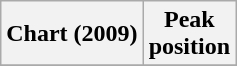<table class="wikitable sortable">
<tr>
<th align="left">Chart (2009)</th>
<th align="center">Peak<br>position</th>
</tr>
<tr>
</tr>
</table>
